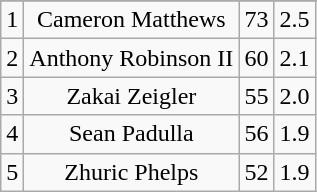<table class="wikitable sortable" style="text-align:center">
<tr>
</tr>
<tr>
<td>1</td>
<td>Cameron Matthews</td>
<td>73</td>
<td>2.5</td>
</tr>
<tr>
<td>2</td>
<td>Anthony Robinson II</td>
<td>60</td>
<td>2.1</td>
</tr>
<tr>
<td>3</td>
<td>Zakai Zeigler</td>
<td>55</td>
<td>2.0</td>
</tr>
<tr>
<td>4</td>
<td>Sean Padulla</td>
<td>56</td>
<td>1.9</td>
</tr>
<tr>
<td>5</td>
<td>Zhuric Phelps</td>
<td>52</td>
<td>1.9</td>
</tr>
</table>
